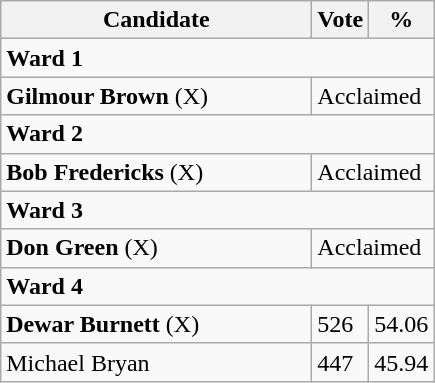<table class="wikitable">
<tr>
<th bgcolor="#DDDDFF" width="200px">Candidate</th>
<th bgcolor="#DDDDFF">Vote</th>
<th bgcolor="#DDDDFF">%</th>
</tr>
<tr>
<td colspan="4"><strong>Ward 1</strong></td>
</tr>
<tr>
<td><strong>Gilmour Brown</strong> (X)</td>
<td colspan="2">Acclaimed</td>
</tr>
<tr>
<td colspan="4"><strong>Ward 2</strong></td>
</tr>
<tr>
<td><strong>Bob Fredericks</strong> (X)</td>
<td colspan="2">Acclaimed</td>
</tr>
<tr>
<td colspan="4"><strong>Ward 3</strong></td>
</tr>
<tr>
<td><strong>Don Green</strong> (X)</td>
<td colspan="2">Acclaimed</td>
</tr>
<tr>
<td colspan="4"><strong>Ward 4</strong></td>
</tr>
<tr>
<td><strong>Dewar Burnett</strong> (X)</td>
<td>526</td>
<td>54.06</td>
</tr>
<tr>
<td>Michael Bryan</td>
<td>447</td>
<td>45.94</td>
</tr>
</table>
